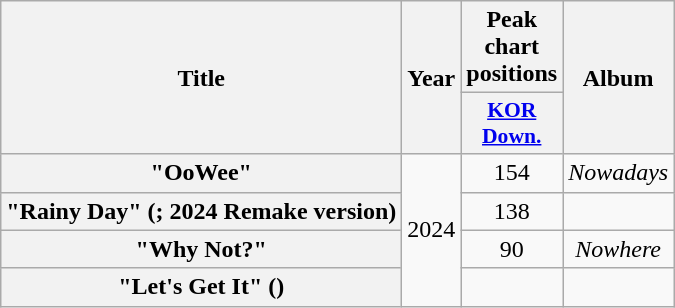<table class="wikitable plainrowheaders" style="text-align:center">
<tr>
<th scope="col" rowspan="2">Title</th>
<th scope="col" rowspan="2">Year</th>
<th scope="col">Peak chart positions</th>
<th scope="col" rowspan="2">Album</th>
</tr>
<tr>
<th scope="col" style="width:3em;font-size:90%"><a href='#'>KOR<br>Down.</a><br></th>
</tr>
<tr>
<th scope="row">"OoWee"</th>
<td rowspan="4">2024</td>
<td>154</td>
<td><em>Nowadays</em></td>
</tr>
<tr>
<th scope="row">"Rainy Day" (; 2024 Remake version)</th>
<td>138</td>
<td></td>
</tr>
<tr>
<th scope="row">"Why Not?"</th>
<td>90</td>
<td><em>Nowhere</em></td>
</tr>
<tr>
<th scope="row">"Let's Get It" ()</th>
<td></td>
<td></td>
</tr>
</table>
